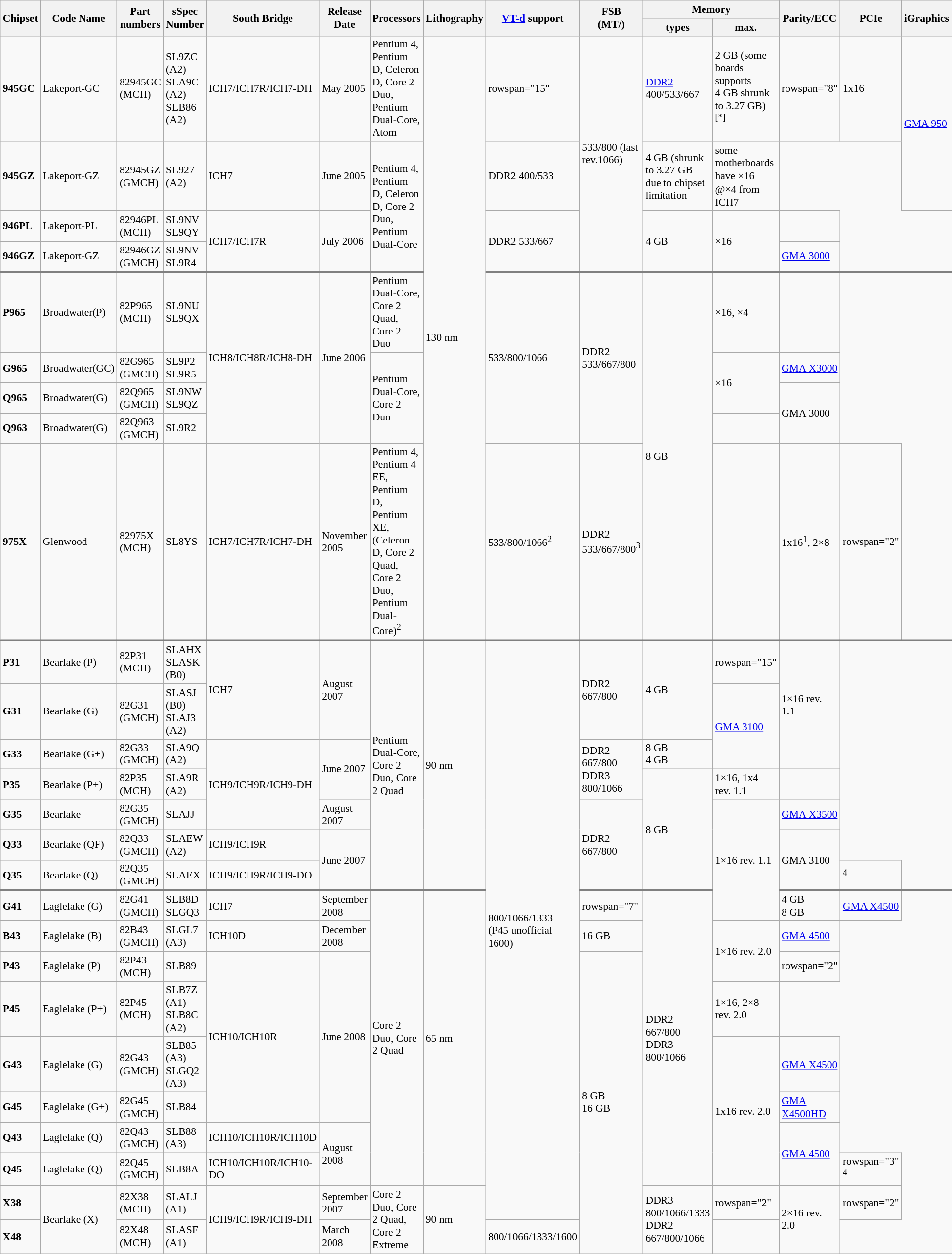<table class="wikitable" style="font-size: 90%;">
<tr>
<th rowspan="2">Chipset</th>
<th rowspan="2">Code Name</th>
<th rowspan="2">Part numbers</th>
<th rowspan="2">sSpec Number</th>
<th rowspan="2">South Bridge</th>
<th rowspan="2">Release Date</th>
<th rowspan="2">Processors</th>
<th rowspan="2">Lithography</th>
<th rowspan="2"><a href='#'>VT-d</a> support</th>
<th rowspan="2">FSB<br>(MT/)</th>
<th colspan="2">Memory</th>
<th rowspan="2">Parity/ECC</th>
<th rowspan="2">PCIe</th>
<th rowspan="2">iGraphics</th>
</tr>
<tr>
<th>types</th>
<th>max.</th>
</tr>
<tr>
<td><strong>945GC</strong></td>
<td>Lakeport-GC</td>
<td>82945GC (MCH)</td>
<td>SL9ZC (A2)<br>SLA9C (A2)<br>SLB86 (A2)</td>
<td>ICH7/ICH7R/ICH7-DH</td>
<td>May 2005</td>
<td>Pentium 4, Pentium D, Celeron D, Core 2 Duo, Pentium Dual-Core, Atom</td>
<td rowspan=9>130 nm</td>
<td>rowspan="15" </td>
<td rowspan="4">533/800 (last rev.1066)</td>
<td><a href='#'>DDR2</a> 400/533/667</td>
<td>2 GB (some boards supports 4 GB shrunk to 3.27 GB) <sup>[*]</sup></td>
<td>rowspan="8" </td>
<td>1x16</td>
<td rowspan="2"><a href='#'>GMA 950</a></td>
</tr>
<tr>
<td><strong>945GZ</strong></td>
<td>Lakeport-GZ</td>
<td>82945GZ (GMCH)</td>
<td>SL927 (A2)</td>
<td>ICH7</td>
<td>June 2005</td>
<td rowspan="3">Pentium 4, Pentium D, Celeron D, Core 2 Duo, Pentium Dual-Core</td>
<td>DDR2 400/533</td>
<td>4 GB (shrunk to 3.27 GB due to chipset limitation</td>
<td>some motherboards have ×16　@×4 from ICH7</td>
</tr>
<tr>
<td><strong>946PL</strong></td>
<td>Lakeport-PL</td>
<td>82946PL (MCH)</td>
<td>SL9NV<br>SL9QY</td>
<td rowspan="2">ICH7/ICH7R</td>
<td rowspan="2">July 2006</td>
<td rowspan="2">DDR2 533/667</td>
<td rowspan="2">4 GB</td>
<td rowspan="2">×16</td>
<td></td>
</tr>
<tr>
<td><strong>946GZ</strong></td>
<td>Lakeport-GZ</td>
<td>82946GZ (GMCH)</td>
<td>SL9NV<br>SL9R4</td>
<td><a href='#'>GMA 3000</a></td>
</tr>
<tr style="border-top:2px solid gray;">
<td><strong>P965</strong></td>
<td>Broadwater(P)</td>
<td>82P965 (MCH)</td>
<td>SL9NU<br>SL9QX</td>
<td rowspan="4">ICH8/ICH8R/ICH8-DH</td>
<td rowspan="4">June 2006</td>
<td>Pentium Dual-Core, Core 2 Quad, Core 2 Duo</td>
<td rowspan="4">533/800/1066</td>
<td rowspan="4">DDR2 533/667/800</td>
<td rowspan="5">8 GB</td>
<td>×16, ×4</td>
<td></td>
</tr>
<tr>
<td><strong>G965</strong></td>
<td>Broadwater(GC)</td>
<td>82G965 (GMCH)</td>
<td>SL9P2<br>SL9R5</td>
<td rowspan="3">Pentium Dual-Core, Core 2 Duo</td>
<td rowspan="2">×16</td>
<td><a href='#'>GMA X3000</a></td>
</tr>
<tr>
<td><strong>Q965</strong></td>
<td>Broadwater(G)</td>
<td>82Q965 (GMCH)</td>
<td>SL9NW<br>SL9QZ</td>
<td rowspan="2">GMA 3000</td>
</tr>
<tr>
<td><strong>Q963</strong></td>
<td>Broadwater(G)</td>
<td>82Q963 (GMCH)</td>
<td>SL9R2</td>
<td></td>
</tr>
<tr>
<td><strong>975X</strong></td>
<td>Glenwood</td>
<td>82975X (MCH)</td>
<td>SL8YS</td>
<td>ICH7/ICH7R/ICH7-DH</td>
<td>November 2005</td>
<td>Pentium 4, Pentium 4 EE, Pentium D, Pentium XE, (Celeron D, Core 2 Quad, Core 2 Duo, Pentium Dual-Core)<sup>2</sup></td>
<td>533/800/1066<sup>2</sup></td>
<td>DDR2 533/667/800<sup>3</sup></td>
<td></td>
<td>1x16<sup>1</sup>, 2×8</td>
<td>rowspan="2" </td>
</tr>
<tr style="border-top:2px solid gray;">
<td><strong>P31</strong></td>
<td>Bearlake (P)</td>
<td>82P31 (MCH)</td>
<td>SLAHX<br>SLASK (B0)</td>
<td rowspan="2">ICH7</td>
<td rowspan="2">August 2007</td>
<td rowspan="7">Pentium Dual-Core, Core 2 Duo, Core 2 Quad</td>
<td rowspan="7">90 nm</td>
<td rowspan="16">800/1066/1333<br> (P45 unofficial 1600)</td>
<td rowspan="2">DDR2 667/800</td>
<td rowspan="2">4 GB</td>
<td>rowspan="15" </td>
<td rowspan="3">1×16 rev. 1.1</td>
</tr>
<tr>
<td><strong>G31</strong></td>
<td>Bearlake (G)</td>
<td>82G31 (GMCH)</td>
<td>SLASJ (B0)<br>SLAJ3 (A2)</td>
<td rowspan="2"><a href='#'>GMA 3100</a></td>
</tr>
<tr>
<td><strong>G33</strong></td>
<td>Bearlake (G+)</td>
<td>82G33 (GMCH)</td>
<td>SLA9Q (A2)</td>
<td rowspan="3">ICH9/ICH9R/ICH9-DH</td>
<td rowspan="2">June 2007</td>
<td rowspan="2">DDR2 667/800<br>DDR3 800/1066</td>
<td>8 GB<br>4 GB</td>
</tr>
<tr>
<td><strong>P35</strong></td>
<td>Bearlake (P+)</td>
<td>82P35 (MCH)</td>
<td>SLA9R (A2)</td>
<td rowspan="4">8 GB</td>
<td>1×16, 1x4 rev. 1.1</td>
<td></td>
</tr>
<tr>
<td><strong>G35</strong></td>
<td>Bearlake</td>
<td>82G35 (GMCH)</td>
<td>SLAJJ</td>
<td>August 2007</td>
<td rowspan="3">DDR2 667/800</td>
<td rowspan="4">1×16 rev. 1.1</td>
<td><a href='#'>GMA X3500</a></td>
</tr>
<tr>
<td><strong>Q33</strong></td>
<td>Bearlake (QF)</td>
<td>82Q33 (GMCH)</td>
<td>SLAEW (A2)</td>
<td>ICH9/ICH9R</td>
<td rowspan="2">June 2007</td>
<td rowspan="2">GMA 3100</td>
</tr>
<tr>
<td><strong>Q35</strong></td>
<td>Bearlake (Q)</td>
<td>82Q35 (GMCH)</td>
<td>SLAEX</td>
<td>ICH9/ICH9R/ICH9-DO</td>
<td><sup>4</sup></td>
</tr>
<tr style="border-top:2px solid gray;">
<td><strong>G41</strong></td>
<td>Eaglelake (G)</td>
<td>82G41 (GMCH)</td>
<td>SLB8D<br>SLGQ3</td>
<td>ICH7</td>
<td>September 2008</td>
<td rowspan="8">Core 2 Duo, Core 2 Quad</td>
<td rowspan="8">65 nm</td>
<td>rowspan="7" </td>
<td rowspan="8">DDR2 667/800<br>DDR3 800/1066</td>
<td>4 GB<br>8 GB</td>
<td><a href='#'>GMA X4500</a></td>
</tr>
<tr>
<td><strong>B43</strong></td>
<td>Eaglelake (B)</td>
<td>82B43 (GMCH)</td>
<td>SLGL7 (A3)</td>
<td>ICH10D</td>
<td>December 2008</td>
<td>16 GB</td>
<td rowspan="2">1×16 rev. 2.0</td>
<td><a href='#'>GMA 4500</a></td>
</tr>
<tr>
<td><strong>P43</strong></td>
<td>Eaglelake (P)</td>
<td>82P43 (MCH)</td>
<td>SLB89</td>
<td rowspan="4">ICH10/ICH10R</td>
<td rowspan="4">June 2008</td>
<td rowspan="8">8 GB<br>16 GB</td>
<td>rowspan="2" </td>
</tr>
<tr>
<td><strong>P45</strong></td>
<td>Eaglelake (P+)</td>
<td>82P45 (MCH)</td>
<td>SLB7Z (A1)<br>SLB8C (A2)</td>
<td>1×16, 2×8 rev. 2.0</td>
</tr>
<tr>
<td><strong>G43</strong></td>
<td>Eaglelake (G)</td>
<td>82G43 (GMCH)</td>
<td>SLB85 (A3)<br>SLGQ2 (A3)</td>
<td rowspan="4">1x16 rev. 2.0</td>
<td><a href='#'>GMA X4500</a></td>
</tr>
<tr>
<td><strong>G45</strong></td>
<td>Eaglelake (G+)</td>
<td>82G45 (GMCH)</td>
<td>SLB84</td>
<td><a href='#'>GMA X4500HD</a></td>
</tr>
<tr>
<td><strong>Q43</strong></td>
<td>Eaglelake (Q)</td>
<td>82Q43 (GMCH)</td>
<td>SLB88 (A3)</td>
<td>ICH10/ICH10R/ICH10D</td>
<td rowspan="2">August 2008</td>
<td rowspan="2"><a href='#'>GMA 4500</a></td>
</tr>
<tr>
<td><strong>Q45</strong></td>
<td>Eaglelake (Q)</td>
<td>82Q45 (GMCH)</td>
<td>SLB8A</td>
<td>ICH10/ICH10R/ICH10-DO</td>
<td>rowspan="3" <sup>4</sup></td>
</tr>
<tr>
<td><strong>X38</strong></td>
<td rowspan="2">Bearlake (X)</td>
<td>82X38 (MCH)</td>
<td>SLALJ (A1)</td>
<td rowspan="2">ICH9/ICH9R/ICH9-DH</td>
<td>September 2007</td>
<td rowspan="2">Core 2 Duo, Core 2 Quad, Core 2 Extreme</td>
<td rowspan="2">90 nm</td>
<td rowspan="2">DDR3 800/1066/1333<br>DDR2 667/800/1066</td>
<td>rowspan="2" </td>
<td rowspan="2">2×16 rev. 2.0</td>
<td>rowspan="2" </td>
</tr>
<tr>
<td><strong>X48</strong></td>
<td>82X48 (MCH)</td>
<td>SLASF (A1)</td>
<td>March 2008</td>
<td>800/1066/1333/1600</td>
</tr>
</table>
